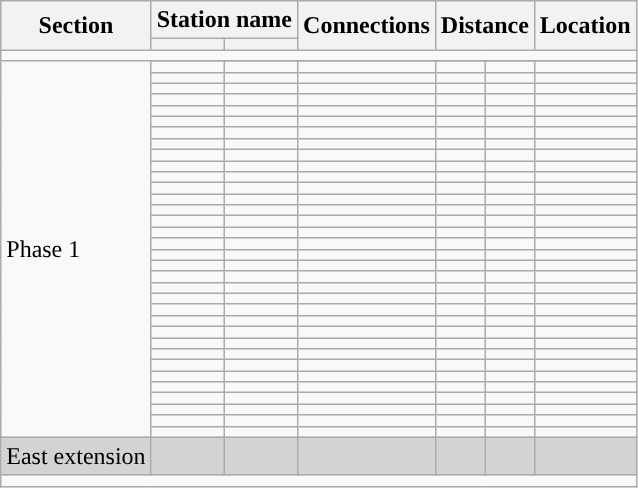<table class="wikitable">
<tr>
<th rowspan="2">Section</th>
<th colspan="2">Station name</th>
<th rowspan="2">Connections</th>
<th colspan="2" rowspan="2">Distance<br></th>
<th colspan="2" rowspan="2">Location</th>
</tr>
<tr>
<th></th>
<th></th>
</tr>
<tr style="background:#">
<td colspan = "7"></td>
</tr>
<tr>
<td rowspan="35">Phase 1</td>
</tr>
<tr>
<td></td>
<td></td>
<td></td>
<td></td>
<td></td>
<td></td>
</tr>
<tr>
<td></td>
<td></td>
<td></td>
<td></td>
<td></td>
<td></td>
</tr>
<tr>
<td></td>
<td></td>
<td></td>
<td></td>
<td></td>
<td></td>
</tr>
<tr>
<td></td>
<td></td>
<td></td>
<td></td>
<td></td>
<td></td>
</tr>
<tr>
<td></td>
<td></td>
<td></td>
<td></td>
<td></td>
<td></td>
</tr>
<tr>
<td></td>
<td></td>
<td></td>
<td></td>
<td></td>
<td></td>
</tr>
<tr>
<td></td>
<td></td>
<td></td>
<td></td>
<td></td>
<td></td>
</tr>
<tr>
<td></td>
<td></td>
<td></td>
<td></td>
<td></td>
<td></td>
</tr>
<tr>
<td></td>
<td></td>
<td></td>
<td></td>
<td></td>
<td></td>
</tr>
<tr>
<td></td>
<td></td>
<td></td>
<td></td>
<td></td>
<td></td>
</tr>
<tr>
<td></td>
<td></td>
<td></td>
<td></td>
<td></td>
<td></td>
</tr>
<tr>
<td></td>
<td></td>
<td></td>
<td></td>
<td></td>
<td></td>
</tr>
<tr>
<td></td>
<td></td>
<td></td>
<td></td>
<td></td>
<td></td>
</tr>
<tr>
<td></td>
<td></td>
<td></td>
<td></td>
<td></td>
<td></td>
</tr>
<tr>
<td></td>
<td></td>
<td></td>
<td></td>
<td></td>
<td></td>
</tr>
<tr>
<td></td>
<td></td>
<td></td>
<td></td>
<td></td>
<td></td>
</tr>
<tr>
<td></td>
<td></td>
<td></td>
<td></td>
<td></td>
<td></td>
</tr>
<tr>
<td></td>
<td></td>
<td></td>
<td></td>
<td></td>
<td></td>
</tr>
<tr>
<td></td>
<td></td>
<td></td>
<td></td>
<td></td>
<td></td>
</tr>
<tr>
<td></td>
<td></td>
<td></td>
<td></td>
<td></td>
<td></td>
</tr>
<tr>
<td></td>
<td></td>
<td></td>
<td></td>
<td></td>
<td></td>
</tr>
<tr>
<td></td>
<td></td>
<td></td>
<td></td>
<td></td>
<td></td>
</tr>
<tr>
<td></td>
<td></td>
<td></td>
<td></td>
<td></td>
<td></td>
</tr>
<tr>
<td></td>
<td></td>
<td></td>
<td></td>
<td></td>
<td></td>
</tr>
<tr>
<td></td>
<td></td>
<td></td>
<td></td>
<td></td>
<td></td>
</tr>
<tr>
<td></td>
<td></td>
<td></td>
<td></td>
<td></td>
<td></td>
</tr>
<tr>
<td></td>
<td></td>
<td></td>
<td></td>
<td></td>
<td></td>
</tr>
<tr>
<td></td>
<td></td>
<td></td>
<td></td>
<td></td>
<td></td>
</tr>
<tr>
<td></td>
<td></td>
<td></td>
<td></td>
<td></td>
<td></td>
</tr>
<tr>
<td></td>
<td></td>
<td></td>
<td></td>
<td></td>
<td></td>
</tr>
<tr>
<td></td>
<td></td>
<td></td>
<td></td>
<td></td>
<td></td>
</tr>
<tr>
<td></td>
<td></td>
<td></td>
<td></td>
<td></td>
<td></td>
</tr>
<tr>
<td></td>
<td></td>
<td></td>
<td></td>
<td></td>
<td></td>
</tr>
<tr>
<td></td>
<td></td>
<td></td>
<td></td>
<td></td>
<td></td>
</tr>
<tr bgcolor="lightgrey">
<td rowspan="1">East extension</td>
<td><em></em></td>
<td><em></em></td>
<td></td>
<td></td>
<td></td>
<td></td>
</tr>
<tr style="background:#">
<td colspan = "7"></td>
</tr>
</table>
